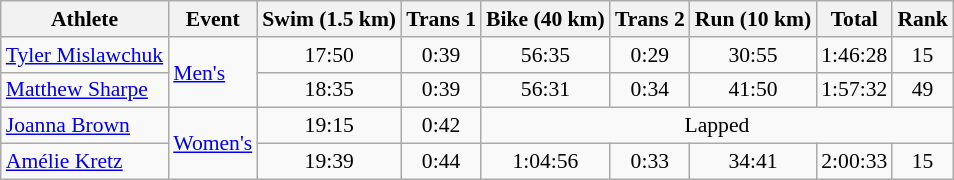<table class=wikitable style=font-size:90%;text-align:center>
<tr>
<th>Athlete</th>
<th>Event</th>
<th>Swim (1.5 km)</th>
<th>Trans 1</th>
<th>Bike (40 km)</th>
<th>Trans 2</th>
<th>Run (10 km)</th>
<th>Total</th>
<th>Rank</th>
</tr>
<tr>
<td align=left><a href='#'>Tyler Mislawchuk</a></td>
<td rowspan=2 align=left><a href='#'>Men's</a></td>
<td>17:50</td>
<td>0:39</td>
<td>56:35</td>
<td>0:29</td>
<td>30:55</td>
<td>1:46:28</td>
<td>15</td>
</tr>
<tr>
<td align=left><a href='#'>Matthew Sharpe</a></td>
<td>18:35</td>
<td>0:39</td>
<td>56:31</td>
<td>0:34</td>
<td>41:50</td>
<td>1:57:32</td>
<td>49</td>
</tr>
<tr>
<td align=left><a href='#'>Joanna Brown</a></td>
<td align=left rowspan=2><a href='#'>Women's</a></td>
<td>19:15</td>
<td>0:42</td>
<td colspan="5">Lapped</td>
</tr>
<tr>
<td align=left><a href='#'>Amélie Kretz</a></td>
<td>19:39</td>
<td>0:44</td>
<td>1:04:56</td>
<td>0:33</td>
<td>34:41</td>
<td>2:00:33</td>
<td>15</td>
</tr>
</table>
